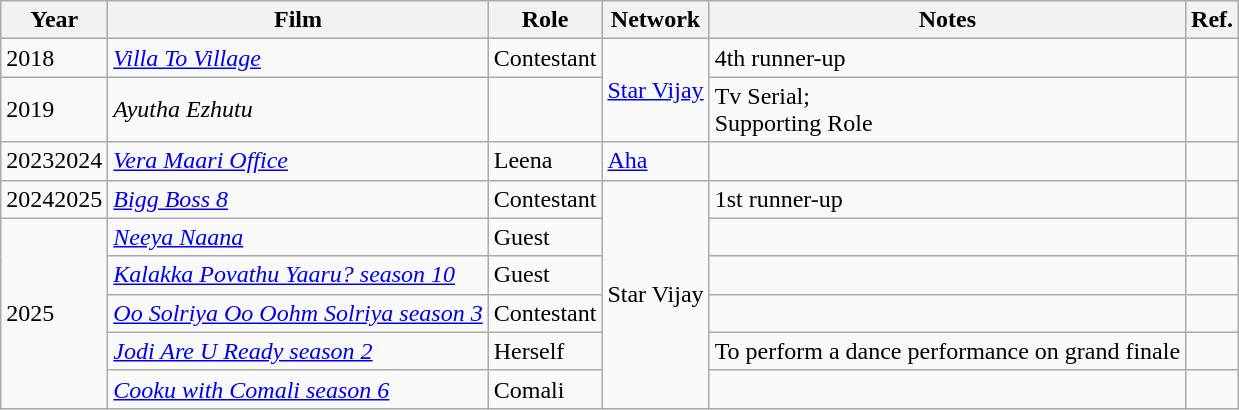<table class="wikitable">
<tr>
<th>Year</th>
<th>Film</th>
<th>Role</th>
<th>Network</th>
<th>Notes</th>
<th>Ref.</th>
</tr>
<tr>
<td rowspan="1">2018</td>
<td><em><a href='#'>Villa To Village</a></em></td>
<td>Contestant</td>
<td rowspan="2"><a href='#'>Star Vijay</a></td>
<td>4th runner-up</td>
<td></td>
</tr>
<tr>
<td>2019</td>
<td><em>Ayutha Ezhutu</em></td>
<td></td>
<td>Tv Serial;<br>Supporting Role</td>
</tr>
<tr>
<td>20232024</td>
<td><em><a href='#'>Vera Maari Office</a></em></td>
<td>Leena</td>
<td><a href='#'>Aha</a></td>
<td></td>
<td></td>
</tr>
<tr>
<td>20242025</td>
<td><em><a href='#'>Bigg Boss 8</a></em></td>
<td>Contestant</td>
<td rowspan="6">Star Vijay</td>
<td>1st runner-up</td>
<td></td>
</tr>
<tr>
<td rowspan="6">2025</td>
<td><em><a href='#'>Neeya Naana</a></em></td>
<td>Guest</td>
<td></td>
<td></td>
</tr>
<tr>
<td><em><a href='#'>Kalakka Povathu Yaaru? season 10</a></em></td>
<td>Guest</td>
<td></td>
<td></td>
</tr>
<tr>
<td><em><a href='#'>Oo Solriya Oo Oohm Solriya season 3</a></em></td>
<td>Contestant</td>
<td></td>
<td></td>
</tr>
<tr>
<td><em><a href='#'>Jodi Are U Ready season 2</a></em></td>
<td>Herself</td>
<td>To perform a dance performance on grand finale</td>
<td></td>
</tr>
<tr>
<td><em><a href='#'>Cooku with Comali season 6</a></em></td>
<td>Comali</td>
<td></td>
<td></td>
</tr>
</table>
